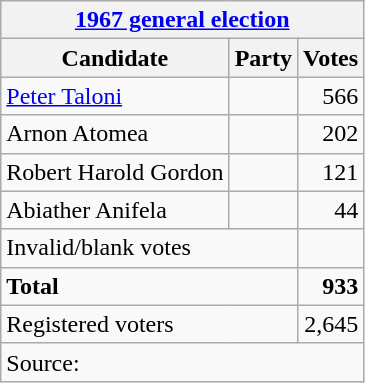<table class=wikitable style=text-align:left>
<tr>
<th colspan=3><a href='#'>1967 general election</a></th>
</tr>
<tr>
<th>Candidate</th>
<th>Party</th>
<th>Votes</th>
</tr>
<tr>
<td><a href='#'>Peter Taloni</a></td>
<td></td>
<td align=right>566</td>
</tr>
<tr>
<td>Arnon Atomea</td>
<td></td>
<td align=right>202</td>
</tr>
<tr>
<td>Robert Harold Gordon</td>
<td></td>
<td align=right>121</td>
</tr>
<tr>
<td>Abiather Anifela</td>
<td></td>
<td align=right>44</td>
</tr>
<tr>
<td colspan=2>Invalid/blank votes</td>
<td></td>
</tr>
<tr>
<td colspan=2><strong>Total</strong></td>
<td align=right><strong>933</strong></td>
</tr>
<tr>
<td colspan=2>Registered voters</td>
<td align=right>2,645</td>
</tr>
<tr>
<td colspan=3>Source: </td>
</tr>
</table>
